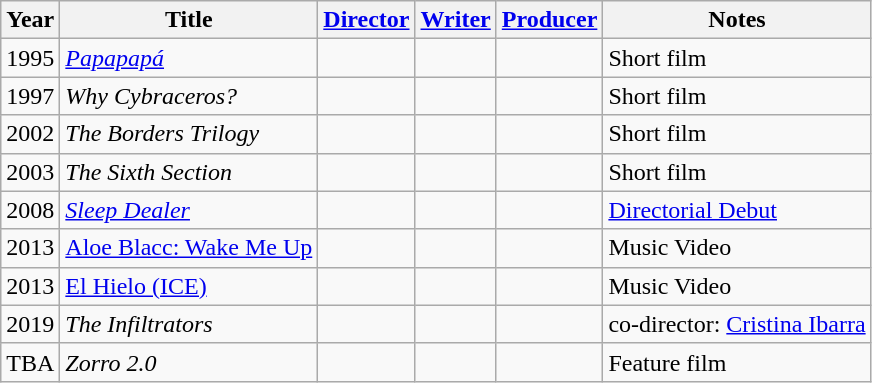<table class="wikitable sortable">
<tr>
<th>Year</th>
<th>Title</th>
<th><a href='#'>Director</a></th>
<th><a href='#'>Writer</a></th>
<th><a href='#'>Producer</a></th>
<th>Notes</th>
</tr>
<tr>
<td>1995</td>
<td><em><a href='#'>Papapapá</a></em></td>
<td></td>
<td></td>
<td></td>
<td>Short film</td>
</tr>
<tr>
<td>1997</td>
<td><em>Why Cybraceros?</em></td>
<td></td>
<td></td>
<td></td>
<td>Short film</td>
</tr>
<tr>
<td>2002</td>
<td><em>The Borders Trilogy</em></td>
<td></td>
<td></td>
<td></td>
<td>Short film</td>
</tr>
<tr>
<td>2003</td>
<td><em>The Sixth Section</em></td>
<td></td>
<td></td>
<td></td>
<td>Short film</td>
</tr>
<tr>
<td>2008</td>
<td><em><a href='#'>Sleep Dealer</a></em></td>
<td></td>
<td></td>
<td></td>
<td><a href='#'>Directorial Debut</a></td>
</tr>
<tr>
<td>2013</td>
<td><a href='#'>Aloe Blacc: Wake Me Up</a></td>
<td></td>
<td></td>
<td></td>
<td>Music Video</td>
</tr>
<tr>
<td>2013</td>
<td><a href='#'>El Hielo (ICE)</a></td>
<td></td>
<td></td>
<td></td>
<td>Music Video</td>
</tr>
<tr>
<td>2019</td>
<td><em>The Infiltrators</em></td>
<td></td>
<td></td>
<td></td>
<td>co-director: <a href='#'>Cristina Ibarra</a></td>
</tr>
<tr>
<td>TBA</td>
<td><em>Zorro 2.0</em></td>
<td></td>
<td></td>
<td></td>
<td>Feature film</td>
</tr>
</table>
